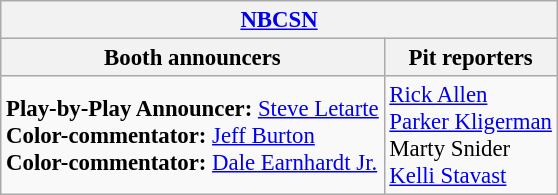<table class="wikitable" style="font-size: 95%">
<tr>
<th colspan="2"><a href='#'>NBCSN</a></th>
</tr>
<tr>
<th>Booth announcers</th>
<th>Pit reporters</th>
</tr>
<tr>
<td><strong>Play-by-Play Announcer:</strong> <a href='#'>Steve Letarte</a><br><strong>Color-commentator:</strong> <a href='#'>Jeff Burton</a><br><strong>Color-commentator:</strong> <a href='#'>Dale Earnhardt Jr.</a></td>
<td><a href='#'>Rick Allen</a><br><a href='#'>Parker Kligerman</a><br>Marty Snider<br><a href='#'>Kelli Stavast</a></td>
</tr>
</table>
